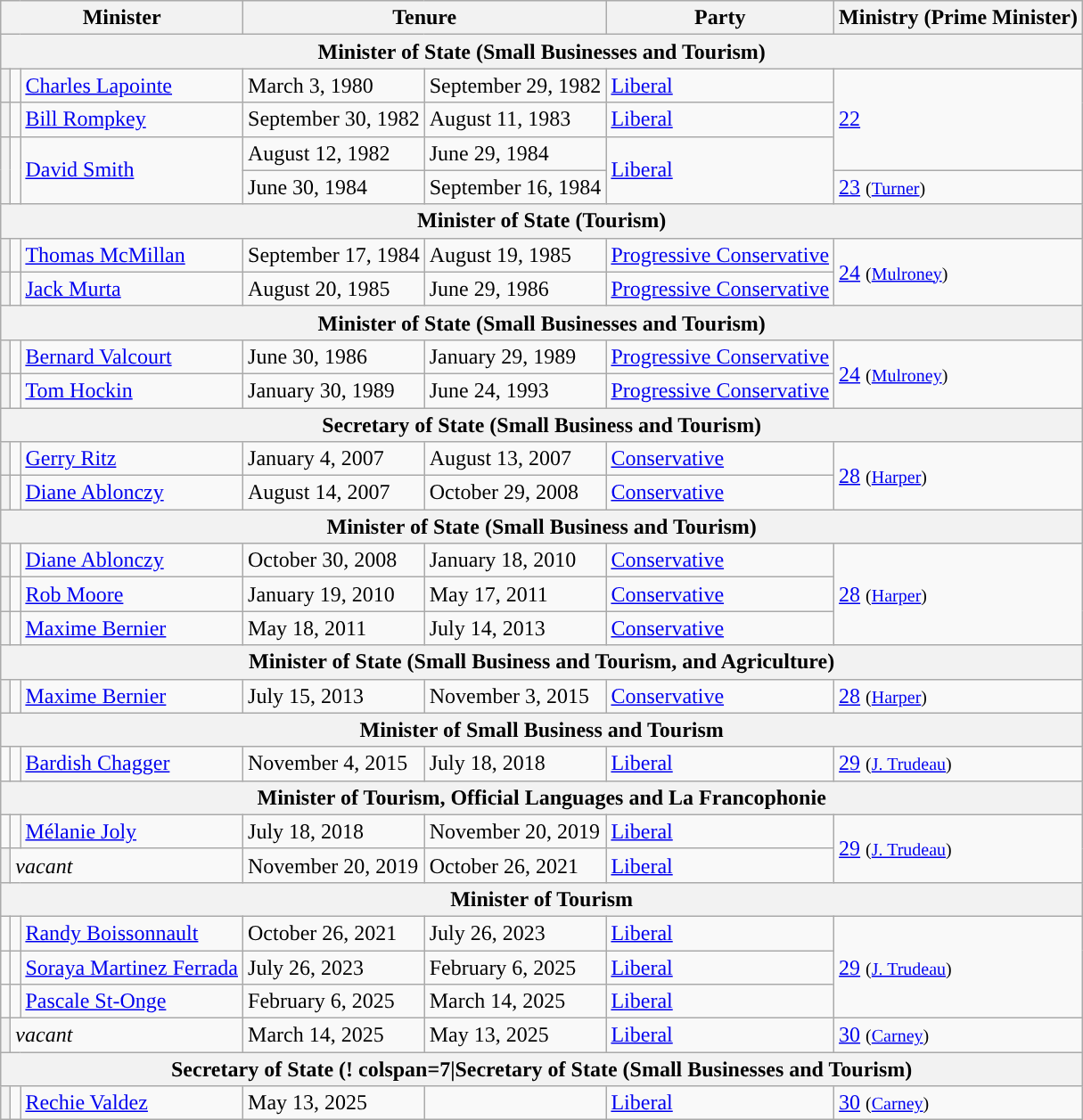<table class="wikitable">
<tr>
<th colspan=3>Minister</th>
<th colspan="2">Tenure</th>
<th>Party</th>
<th>Ministry (Prime Minister)</th>
</tr>
<tr>
<th colspan="7">Minister of State (Small Businesses and Tourism)</th>
</tr>
<tr>
<th style="background:"></th>
<td></td>
<td><a href='#'>Charles Lapointe</a></td>
<td>March 3, 1980</td>
<td>September 29, 1982</td>
<td><a href='#'>Liberal</a></td>
<td rowspan="3"><a href='#'>22</a> <small></small></td>
</tr>
<tr>
<th style="background:"></th>
<td></td>
<td><a href='#'>Bill Rompkey</a></td>
<td>September 30, 1982</td>
<td>August 11, 1983</td>
<td><a href='#'>Liberal</a></td>
</tr>
<tr>
<th rowspan="2" style="background:"></th>
<td rowspan="2"></td>
<td rowspan="2"><a href='#'>David Smith</a></td>
<td>August 12, 1982</td>
<td>June 29, 1984</td>
<td rowspan="2"><a href='#'>Liberal</a></td>
</tr>
<tr>
<td>June 30, 1984</td>
<td>September 16, 1984</td>
<td><a href='#'>23</a> <small>(<a href='#'>Turner</a>)</small></td>
</tr>
<tr>
<th colspan="7">Minister of State (Tourism)</th>
</tr>
<tr>
<th style="background:"></th>
<td></td>
<td><a href='#'>Thomas McMillan</a></td>
<td>September 17, 1984</td>
<td>August 19, 1985</td>
<td><a href='#'>Progressive Conservative</a></td>
<td rowspan="2"><a href='#'>24</a> <small>(<a href='#'>Mulroney</a>)</small></td>
</tr>
<tr>
<th style="background:"></th>
<td></td>
<td><a href='#'>Jack Murta</a></td>
<td>August 20, 1985</td>
<td>June 29, 1986</td>
<td><a href='#'>Progressive Conservative</a></td>
</tr>
<tr>
<th colspan="7">Minister of State (Small Businesses and Tourism)</th>
</tr>
<tr>
<th style="background:"></th>
<td></td>
<td><a href='#'>Bernard Valcourt</a></td>
<td>June 30, 1986</td>
<td>January 29, 1989</td>
<td><a href='#'>Progressive Conservative</a></td>
<td rowspan="2"><a href='#'>24</a> <small>(<a href='#'>Mulroney</a>)</small></td>
</tr>
<tr>
<th style="background:"></th>
<td></td>
<td><a href='#'>Tom Hockin</a></td>
<td>January 30, 1989</td>
<td>June 24, 1993</td>
<td><a href='#'>Progressive Conservative</a></td>
</tr>
<tr>
<th colspan="7">Secretary of State (Small Business and Tourism)</th>
</tr>
<tr>
<th style="background:"></th>
<td></td>
<td><a href='#'>Gerry Ritz</a></td>
<td>January 4, 2007</td>
<td>August 13, 2007</td>
<td><a href='#'>Conservative</a></td>
<td rowspan="2"><a href='#'>28</a> <small>(<a href='#'>Harper</a>)</small></td>
</tr>
<tr>
<th style="background:"></th>
<td></td>
<td><a href='#'>Diane Ablonczy</a></td>
<td>August 14, 2007</td>
<td>October 29, 2008</td>
<td><a href='#'>Conservative</a></td>
</tr>
<tr>
<th colspan="7">Minister of State (Small Business and Tourism)</th>
</tr>
<tr>
<th style="background:"></th>
<td></td>
<td><a href='#'>Diane Ablonczy</a></td>
<td>October 30, 2008</td>
<td>January 18, 2010</td>
<td><a href='#'>Conservative</a></td>
<td rowspan="3"><a href='#'>28</a> <small>(<a href='#'>Harper</a>)</small></td>
</tr>
<tr>
<th style="background:"></th>
<td></td>
<td><a href='#'>Rob Moore</a></td>
<td>January 19, 2010</td>
<td>May 17, 2011</td>
<td><a href='#'>Conservative</a></td>
</tr>
<tr>
<th style="background:"></th>
<td></td>
<td><a href='#'>Maxime Bernier</a></td>
<td>May 18, 2011</td>
<td>July 14, 2013</td>
<td><a href='#'>Conservative</a></td>
</tr>
<tr>
<th colspan="7">Minister of State (Small Business and Tourism, and Agriculture)</th>
</tr>
<tr>
<th style="background:"></th>
<td></td>
<td><a href='#'>Maxime Bernier</a></td>
<td>July 15, 2013</td>
<td>November 3, 2015</td>
<td><a href='#'>Conservative</a></td>
<td rowspan="1"><a href='#'>28</a> <small>(<a href='#'>Harper</a>)</small></td>
</tr>
<tr>
<th colspan="7">Minister of Small Business and Tourism</th>
</tr>
<tr>
<td></td>
<td></td>
<td><a href='#'>Bardish Chagger</a></td>
<td>November 4, 2015</td>
<td>July 18, 2018</td>
<td><a href='#'>Liberal</a></td>
<td rowspan="1"><a href='#'>29</a> <small>(<a href='#'>J. Trudeau</a>)</small></td>
</tr>
<tr>
<th colspan="7">Minister of Tourism, Official Languages and La Francophonie</th>
</tr>
<tr>
<td></td>
<td></td>
<td><a href='#'>Mélanie Joly</a></td>
<td>July 18, 2018</td>
<td>November 20, 2019</td>
<td><a href='#'>Liberal</a></td>
<td rowspan="2"><a href='#'>29</a> <small>(<a href='#'>J. Trudeau</a>)</small></td>
</tr>
<tr>
<th style="background:"></th>
<td colspan="2"><em>vacant</em></td>
<td>November 20, 2019</td>
<td>October 26, 2021</td>
<td><a href='#'>Liberal</a></td>
</tr>
<tr>
<th colspan="7">Minister of Tourism</th>
</tr>
<tr>
<td></td>
<td></td>
<td><a href='#'>Randy Boissonnault</a></td>
<td>October 26, 2021</td>
<td>July 26, 2023</td>
<td><a href='#'>Liberal</a></td>
<td rowspan="3"><a href='#'>29</a> <small>(<a href='#'>J. Trudeau</a>)</small></td>
</tr>
<tr>
<td></td>
<td></td>
<td><a href='#'>Soraya Martinez Ferrada</a></td>
<td>July 26, 2023</td>
<td>February 6, 2025</td>
<td><a href='#'>Liberal</a></td>
</tr>
<tr>
<td></td>
<td></td>
<td><a href='#'>Pascale St-Onge</a></td>
<td>February 6, 2025</td>
<td>March 14, 2025</td>
<td><a href='#'>Liberal</a></td>
</tr>
<tr>
<th style="background:"></th>
<td colspan="2"><em>vacant</em></td>
<td>March 14, 2025</td>
<td>May 13, 2025</td>
<td><a href='#'>Liberal</a></td>
<td><a href='#'>30</a> <small>(<a href='#'>Carney</a>)</small></td>
</tr>
<tr>
<th colspan=7>Secretary of State (! colspan=7|Secretary of State (Small Businesses and Tourism)</th>
</tr>
<tr>
<th style="background:"></th>
<td></td>
<td><a href='#'>Rechie Valdez</a></td>
<td>May 13, 2025</td>
<td></td>
<td><a href='#'>Liberal</a></td>
<td><a href='#'>30</a> <small>(<a href='#'>Carney</a>)</small></td>
</tr>
</table>
